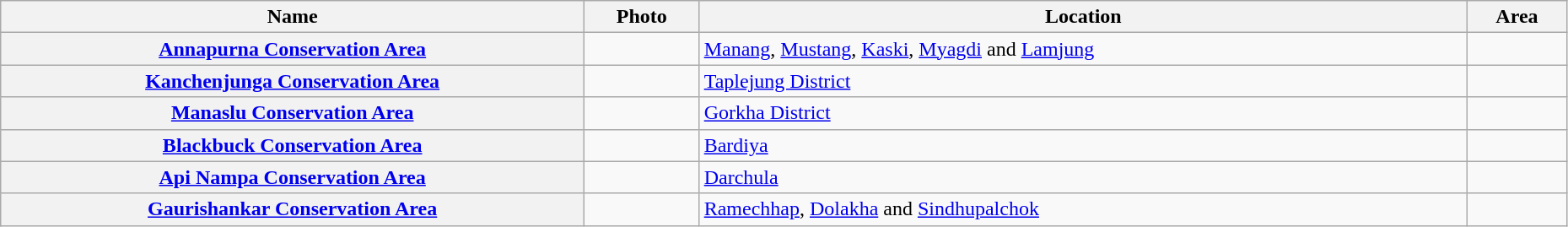<table class="wikitable sortable plainrowheaders" style="width:98%">
<tr>
<th scope="col">Name</th>
<th scope="col" class="unsortable">Photo</th>
<th scope="col">Location</th>
<th scope="col">Area</th>
</tr>
<tr>
<th scope="row"><a href='#'>Annapurna Conservation Area</a></th>
<td></td>
<td><a href='#'>Manang</a>, <a href='#'>Mustang</a>, <a href='#'>Kaski</a>, <a href='#'>Myagdi</a> and <a href='#'>Lamjung</a></td>
<td></td>
</tr>
<tr>
<th scope="row"><a href='#'>Kanchenjunga Conservation Area</a></th>
<td></td>
<td><a href='#'>Taplejung District</a></td>
<td></td>
</tr>
<tr>
<th scope="row"><a href='#'>Manaslu Conservation Area</a></th>
<td></td>
<td><a href='#'>Gorkha District</a></td>
<td></td>
</tr>
<tr>
<th scope="row"><a href='#'>Blackbuck Conservation Area</a></th>
<td></td>
<td><a href='#'>Bardiya</a></td>
<td></td>
</tr>
<tr>
<th scope="row"><a href='#'>Api Nampa Conservation Area</a></th>
<td></td>
<td><a href='#'>Darchula</a></td>
<td></td>
</tr>
<tr>
<th scope="row"><a href='#'>Gaurishankar Conservation Area</a></th>
<td></td>
<td><a href='#'>Ramechhap</a>, <a href='#'>Dolakha</a> and <a href='#'>Sindhupalchok</a></td>
<td></td>
</tr>
</table>
